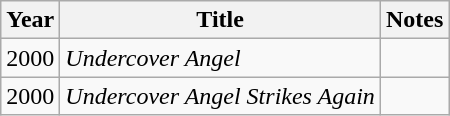<table class="wikitable sortable">
<tr>
<th>Year</th>
<th>Title</th>
<th>Notes</th>
</tr>
<tr>
<td>2000</td>
<td><em>Undercover Angel</em></td>
<td></td>
</tr>
<tr>
<td>2000</td>
<td><em>Undercover Angel Strikes Again</em></td>
<td></td>
</tr>
</table>
